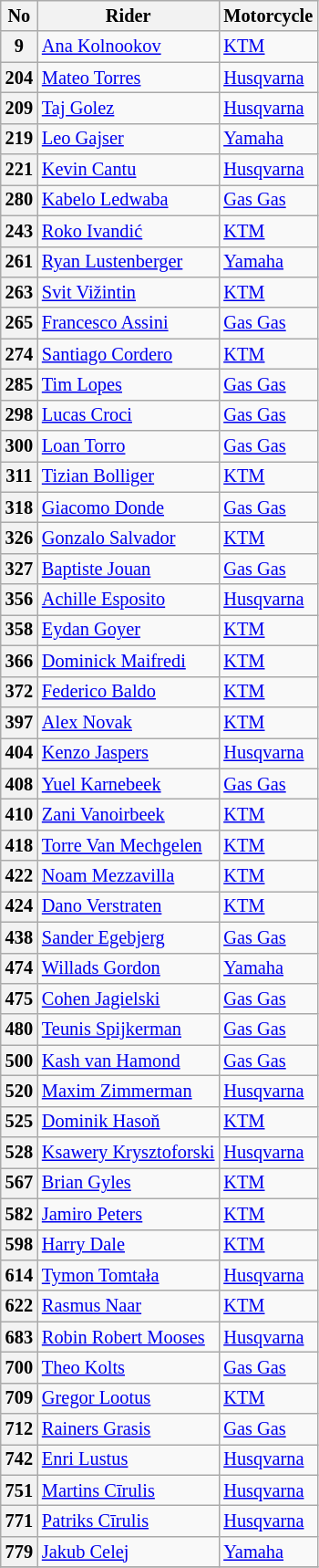<table class="wikitable" style="font-size: 85%;">
<tr>
<th>No</th>
<th>Rider</th>
<th>Motorcycle</th>
</tr>
<tr>
<th>9</th>
<td> <a href='#'>Ana Kolnookov</a></td>
<td><a href='#'>KTM</a></td>
</tr>
<tr>
<th>204</th>
<td> <a href='#'>Mateo Torres</a></td>
<td><a href='#'>Husqvarna</a></td>
</tr>
<tr>
<th>209</th>
<td> <a href='#'>Taj Golez</a></td>
<td><a href='#'>Husqvarna</a></td>
</tr>
<tr>
<th>219</th>
<td> <a href='#'>Leo Gajser</a></td>
<td><a href='#'>Yamaha</a></td>
</tr>
<tr>
<th>221</th>
<td> <a href='#'>Kevin Cantu</a></td>
<td><a href='#'>Husqvarna</a></td>
</tr>
<tr>
<th>280</th>
<td> <a href='#'>Kabelo Ledwaba</a></td>
<td><a href='#'>Gas Gas</a></td>
</tr>
<tr>
<th>243</th>
<td> <a href='#'>Roko Ivandić</a></td>
<td><a href='#'>KTM</a></td>
</tr>
<tr>
<th>261</th>
<td> <a href='#'>Ryan Lustenberger</a></td>
<td><a href='#'>Yamaha</a></td>
</tr>
<tr>
<th>263</th>
<td> <a href='#'>Svit Vižintin</a></td>
<td><a href='#'>KTM</a></td>
</tr>
<tr>
<th>265</th>
<td> <a href='#'>Francesco Assini</a></td>
<td><a href='#'>Gas Gas</a></td>
</tr>
<tr>
<th>274</th>
<td> <a href='#'>Santiago Cordero</a></td>
<td><a href='#'>KTM</a></td>
</tr>
<tr>
<th>285</th>
<td> <a href='#'>Tim Lopes</a></td>
<td><a href='#'>Gas Gas</a></td>
</tr>
<tr>
<th>298</th>
<td> <a href='#'>Lucas Croci</a></td>
<td><a href='#'>Gas Gas</a></td>
</tr>
<tr>
<th>300</th>
<td> <a href='#'>Loan Torro</a></td>
<td><a href='#'>Gas Gas</a></td>
</tr>
<tr>
<th>311</th>
<td> <a href='#'>Tizian Bolliger</a></td>
<td><a href='#'>KTM</a></td>
</tr>
<tr>
<th>318</th>
<td> <a href='#'>Giacomo Donde</a></td>
<td><a href='#'>Gas Gas</a></td>
</tr>
<tr>
<th>326</th>
<td> <a href='#'>Gonzalo Salvador</a></td>
<td><a href='#'>KTM</a></td>
</tr>
<tr>
<th>327</th>
<td> <a href='#'>Baptiste Jouan</a></td>
<td><a href='#'>Gas Gas</a></td>
</tr>
<tr>
<th>356</th>
<td> <a href='#'>Achille Esposito</a></td>
<td><a href='#'>Husqvarna</a></td>
</tr>
<tr>
<th>358</th>
<td> <a href='#'>Eydan Goyer</a></td>
<td><a href='#'>KTM</a></td>
</tr>
<tr>
<th>366</th>
<td> <a href='#'>Dominick Maifredi</a></td>
<td><a href='#'>KTM</a></td>
</tr>
<tr>
<th>372</th>
<td> <a href='#'>Federico Baldo</a></td>
<td><a href='#'>KTM</a></td>
</tr>
<tr>
<th>397</th>
<td> <a href='#'>Alex Novak</a></td>
<td><a href='#'>KTM</a></td>
</tr>
<tr>
<th>404</th>
<td> <a href='#'>Kenzo Jaspers</a></td>
<td><a href='#'>Husqvarna</a></td>
</tr>
<tr>
<th>408</th>
<td> <a href='#'>Yuel Karnebeek</a></td>
<td><a href='#'>Gas Gas</a></td>
</tr>
<tr>
<th>410</th>
<td> <a href='#'>Zani Vanoirbeek</a></td>
<td><a href='#'>KTM</a></td>
</tr>
<tr>
<th>418</th>
<td> <a href='#'>Torre Van Mechgelen</a></td>
<td><a href='#'>KTM</a></td>
</tr>
<tr>
<th>422</th>
<td> <a href='#'>Noam Mezzavilla</a></td>
<td><a href='#'>KTM</a></td>
</tr>
<tr>
<th>424</th>
<td> <a href='#'>Dano Verstraten</a></td>
<td><a href='#'>KTM</a></td>
</tr>
<tr>
<th>438</th>
<td> <a href='#'>Sander Egebjerg</a></td>
<td><a href='#'>Gas Gas</a></td>
</tr>
<tr>
<th>474</th>
<td> <a href='#'>Willads Gordon</a></td>
<td><a href='#'>Yamaha</a></td>
</tr>
<tr>
<th>475</th>
<td> <a href='#'>Cohen Jagielski</a></td>
<td><a href='#'>Gas Gas</a></td>
</tr>
<tr>
<th>480</th>
<td> <a href='#'>Teunis Spijkerman</a></td>
<td><a href='#'>Gas Gas</a></td>
</tr>
<tr>
<th>500</th>
<td> <a href='#'>Kash van Hamond</a></td>
<td><a href='#'>Gas Gas</a></td>
</tr>
<tr>
<th>520</th>
<td> <a href='#'>Maxim Zimmerman</a></td>
<td><a href='#'>Husqvarna</a></td>
</tr>
<tr>
<th>525</th>
<td> <a href='#'>Dominik Hasoň</a></td>
<td><a href='#'>KTM</a></td>
</tr>
<tr>
<th>528</th>
<td> <a href='#'>Ksawery Krysztoforski</a></td>
<td><a href='#'>Husqvarna</a></td>
</tr>
<tr>
<th>567</th>
<td> <a href='#'>Brian Gyles</a></td>
<td><a href='#'>KTM</a></td>
</tr>
<tr>
<th>582</th>
<td> <a href='#'>Jamiro Peters</a></td>
<td><a href='#'>KTM</a></td>
</tr>
<tr>
<th>598</th>
<td> <a href='#'>Harry Dale</a></td>
<td><a href='#'>KTM</a></td>
</tr>
<tr>
<th>614</th>
<td> <a href='#'>Tymon Tomtała</a></td>
<td><a href='#'>Husqvarna</a></td>
</tr>
<tr>
<th>622</th>
<td> <a href='#'>Rasmus Naar</a></td>
<td><a href='#'>KTM</a></td>
</tr>
<tr>
<th>683</th>
<td> <a href='#'>Robin Robert Mooses</a></td>
<td><a href='#'>Husqvarna</a></td>
</tr>
<tr>
<th>700</th>
<td> <a href='#'>Theo Kolts</a></td>
<td><a href='#'>Gas Gas</a></td>
</tr>
<tr>
<th>709</th>
<td> <a href='#'>Gregor Lootus</a></td>
<td><a href='#'>KTM</a></td>
</tr>
<tr>
<th>712</th>
<td> <a href='#'>Rainers Grasis</a></td>
<td><a href='#'>Gas Gas</a></td>
</tr>
<tr>
<th>742</th>
<td> <a href='#'>Enri Lustus</a></td>
<td><a href='#'>Husqvarna</a></td>
</tr>
<tr>
<th>751</th>
<td> <a href='#'>Martins Cīrulis</a></td>
<td><a href='#'>Husqvarna</a></td>
</tr>
<tr>
<th>771</th>
<td> <a href='#'>Patriks Cīrulis</a></td>
<td><a href='#'>Husqvarna</a></td>
</tr>
<tr>
<th>779</th>
<td> <a href='#'>Jakub Celej</a></td>
<td><a href='#'>Yamaha</a></td>
</tr>
<tr>
</tr>
</table>
